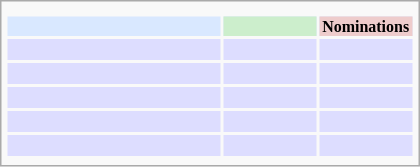<table class="infobox" style="width: 25em; text-align: left; font-size: 70%; vertical-align: middle">
<tr bgcolor=#D9E8FF style="text-align:center;">
</tr>
<tr>
<td colspan="3" style="text-align:center;"></td>
</tr>
<tr bgcolor=#D9E8FF style="text-align:center;">
<th style="vertical-align: middle;"></th>
<th style="background:#cceecc; font-size:8pt;" width="60px"></th>
<th style="background:#eecccc; font-size:8pt;" width="60px">Nominations</th>
</tr>
<tr bgcolor=#ddddff>
<td style="text-align:center;"><br></td>
<td></td>
<td></td>
</tr>
<tr bgcolor=#ddddff>
<td style="text-align:center;"><br></td>
<td></td>
<td></td>
</tr>
<tr bgcolor=#ddddff>
<td style="text-align:center;"><br></td>
<td></td>
<td></td>
</tr>
<tr bgcolor=#ddddff>
<td style="text-align:center;"><br></td>
<td></td>
<td></td>
</tr>
<tr bgcolor=#ddddff>
<td style="text-align:center;"><br></td>
<td></td>
<td></td>
</tr>
<tr>
</tr>
</table>
